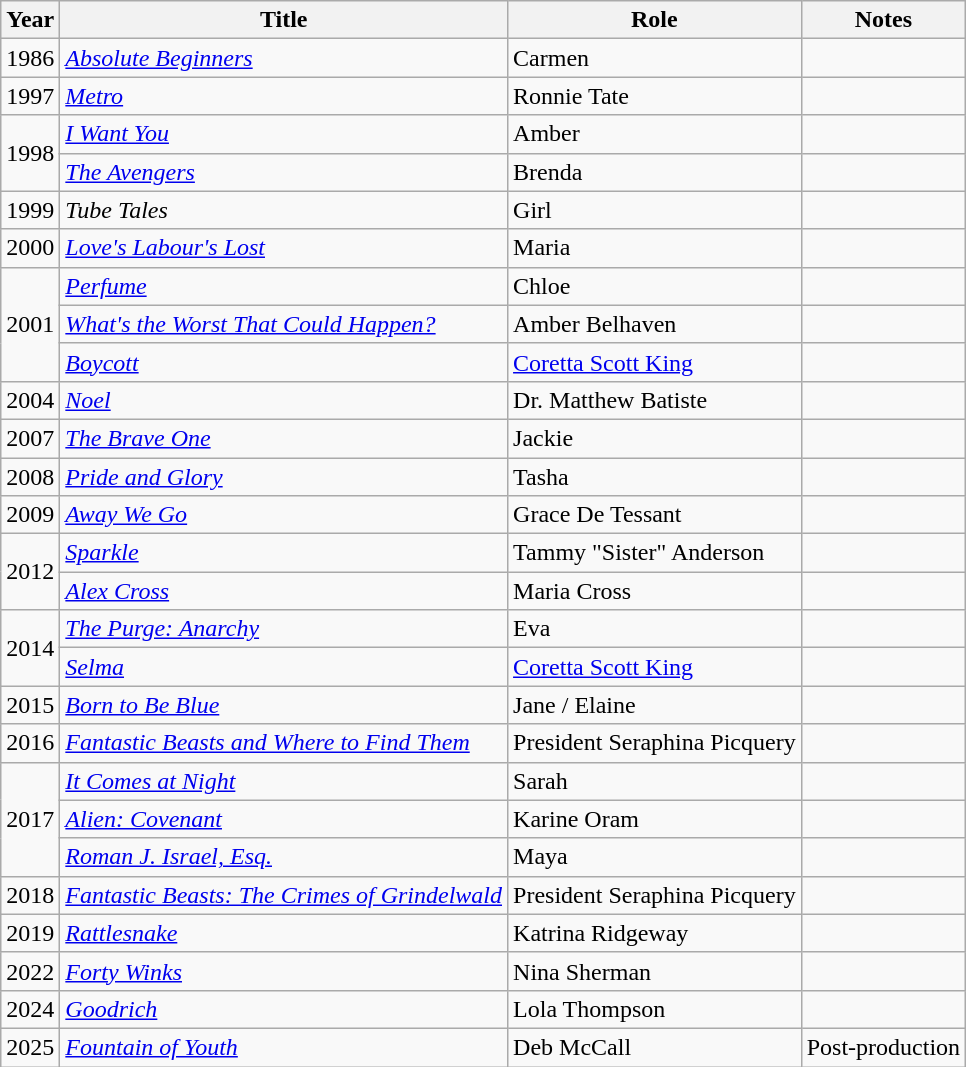<table class="wikitable sortable">
<tr>
<th>Year</th>
<th>Title</th>
<th>Role</th>
<th>Notes</th>
</tr>
<tr>
<td>1986</td>
<td><em><a href='#'>Absolute Beginners</a></em></td>
<td>Carmen</td>
<td></td>
</tr>
<tr>
<td>1997</td>
<td><em><a href='#'>Metro</a></em></td>
<td>Ronnie Tate</td>
<td></td>
</tr>
<tr>
<td rowspan="2">1998</td>
<td><em><a href='#'>I Want You</a></em></td>
<td>Amber</td>
<td></td>
</tr>
<tr>
<td><em><a href='#'>The Avengers</a></em></td>
<td>Brenda</td>
<td></td>
</tr>
<tr>
<td>1999</td>
<td><em>Tube Tales</em></td>
<td>Girl</td>
<td></td>
</tr>
<tr>
<td>2000</td>
<td><em><a href='#'>Love's Labour's Lost</a></em></td>
<td>Maria</td>
<td></td>
</tr>
<tr>
<td rowspan="3">2001</td>
<td><em><a href='#'>Perfume</a></em></td>
<td>Chloe</td>
<td></td>
</tr>
<tr>
<td><em><a href='#'>What's the Worst That Could Happen?</a></em></td>
<td>Amber Belhaven</td>
<td></td>
</tr>
<tr>
<td><em><a href='#'>Boycott</a></em></td>
<td><a href='#'>Coretta Scott King</a></td>
<td></td>
</tr>
<tr>
<td>2004</td>
<td><em><a href='#'>Noel</a></em></td>
<td>Dr. Matthew Batiste</td>
<td></td>
</tr>
<tr>
<td>2007</td>
<td><em><a href='#'>The Brave One</a></em></td>
<td>Jackie</td>
<td></td>
</tr>
<tr>
<td>2008</td>
<td><em><a href='#'>Pride and Glory</a></em></td>
<td>Tasha</td>
<td></td>
</tr>
<tr>
<td>2009</td>
<td><em><a href='#'>Away We Go</a></em></td>
<td>Grace De Tessant</td>
<td></td>
</tr>
<tr>
<td rowspan="2">2012</td>
<td><em><a href='#'>Sparkle</a></em></td>
<td>Tammy "Sister" Anderson</td>
<td></td>
</tr>
<tr>
<td><em><a href='#'>Alex Cross</a></em></td>
<td>Maria Cross</td>
<td></td>
</tr>
<tr>
<td rowspan="2">2014</td>
<td><em><a href='#'>The Purge: Anarchy</a></em></td>
<td>Eva</td>
<td></td>
</tr>
<tr>
<td><em><a href='#'>Selma</a></em></td>
<td><a href='#'>Coretta Scott King</a></td>
<td></td>
</tr>
<tr>
<td>2015</td>
<td><em><a href='#'>Born to Be Blue</a></em></td>
<td>Jane / Elaine</td>
<td></td>
</tr>
<tr>
<td>2016</td>
<td><em><a href='#'>Fantastic Beasts and Where to Find Them</a></em></td>
<td>President Seraphina Picquery</td>
<td></td>
</tr>
<tr>
<td rowspan="3">2017</td>
<td><em><a href='#'>It Comes at Night</a></em></td>
<td>Sarah</td>
<td></td>
</tr>
<tr>
<td><em><a href='#'>Alien: Covenant</a></em></td>
<td>Karine Oram</td>
<td></td>
</tr>
<tr>
<td><em><a href='#'>Roman J. Israel, Esq.</a></em></td>
<td>Maya</td>
<td></td>
</tr>
<tr>
<td>2018</td>
<td><em><a href='#'>Fantastic Beasts: The Crimes of Grindelwald</a></em></td>
<td>President Seraphina Picquery</td>
<td></td>
</tr>
<tr>
<td>2019</td>
<td><em><a href='#'>Rattlesnake</a></em></td>
<td>Katrina Ridgeway</td>
<td></td>
</tr>
<tr>
<td>2022</td>
<td><em><a href='#'>Forty Winks</a></em></td>
<td>Nina Sherman</td>
<td></td>
</tr>
<tr>
<td>2024</td>
<td><em><a href='#'>Goodrich</a></em></td>
<td>Lola Thompson</td>
<td></td>
</tr>
<tr>
<td>2025</td>
<td><em><a href='#'>Fountain of Youth</a></em></td>
<td>Deb McCall</td>
<td>Post-production</td>
</tr>
</table>
